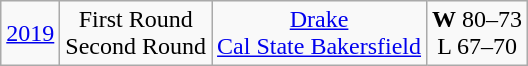<table class="wikitable">
<tr align="center">
<td><a href='#'>2019</a></td>
<td>First Round<br>Second Round</td>
<td><a href='#'>Drake</a><br><a href='#'>Cal State Bakersfield</a></td>
<td><strong>W</strong> 80–73<br>L 67–70</td>
</tr>
</table>
